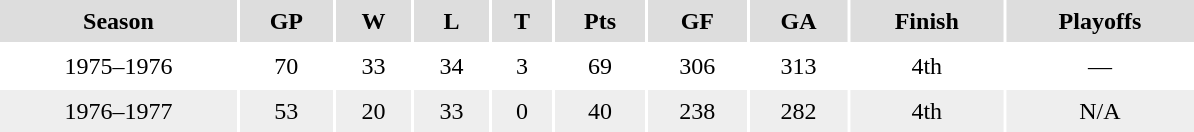<table cellpadding=5 width=800>
<tr bgcolor="#dddddd">
<th>Season</th>
<th>GP</th>
<th>W</th>
<th>L</th>
<th>T</th>
<th>Pts</th>
<th>GF</th>
<th>GA</th>
<th>Finish</th>
<th>Playoffs</th>
</tr>
<tr align=center>
<td>1975–1976</td>
<td>70</td>
<td>33</td>
<td>34</td>
<td>3</td>
<td>69</td>
<td>306</td>
<td>313</td>
<td>4th</td>
<td>—</td>
</tr>
<tr align=center bgcolor="#eeeeee">
<td>1976–1977</td>
<td>53</td>
<td>20</td>
<td>33</td>
<td>0</td>
<td>40</td>
<td>238</td>
<td>282</td>
<td>4th</td>
<td>N/A</td>
</tr>
</table>
